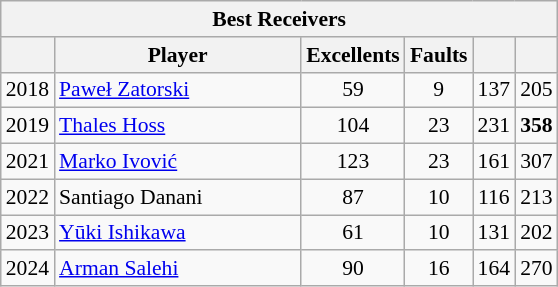<table class="wikitable sortable" style=font-size:90%>
<tr>
<th colspan=7>Best Receivers</th>
</tr>
<tr>
<th></th>
<th width=158>Player</th>
<th width=20>Excellents</th>
<th width=20>Faults</th>
<th width=20></th>
<th width=20></th>
</tr>
<tr>
<td>2018</td>
<td> <a href='#'>Paweł Zatorski</a></td>
<td align=center>59</td>
<td align=center>9</td>
<td align=center>137</td>
<td align=center>205</td>
</tr>
<tr>
<td>2019</td>
<td> <a href='#'>Thales Hoss</a></td>
<td align=center>104</td>
<td align=center>23</td>
<td align=center>231</td>
<td align=center><strong>358</strong></td>
</tr>
<tr>
<td>2021</td>
<td> <a href='#'>Marko Ivović</a></td>
<td align=center>123</td>
<td align=center>23</td>
<td align=center>161</td>
<td align=center>307</td>
</tr>
<tr>
<td>2022</td>
<td> Santiago Danani</td>
<td align=center>87</td>
<td align=center>10</td>
<td align=center>116</td>
<td align=center>213</td>
</tr>
<tr>
<td>2023</td>
<td> <a href='#'>Yūki Ishikawa</a></td>
<td align=center>61</td>
<td align=center>10</td>
<td align=center>131</td>
<td align=center>202</td>
</tr>
<tr>
<td>2024</td>
<td> <a href='#'>Arman Salehi</a></td>
<td align=center>90</td>
<td align=center>16</td>
<td align=center>164</td>
<td align=center>270</td>
</tr>
</table>
